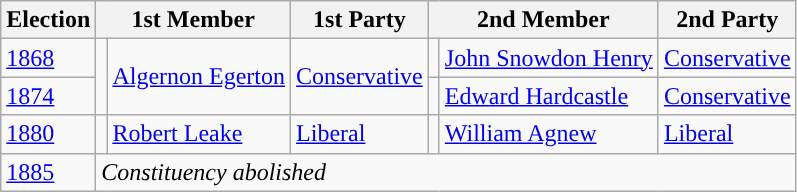<table class="wikitable">
<tr>
<th>Election</th>
<th colspan="2">1st Member</th>
<th>1st Party</th>
<th colspan="2">2nd Member</th>
<th>2nd Party</th>
</tr>
<tr>
<td><a href='#'>1868</a></td>
<td rowspan="2" style="color:inherit;background-color: "></td>
<td rowspan="2"><a href='#'>Algernon Egerton</a></td>
<td rowspan="2"><a href='#'>Conservative</a></td>
<td style="color:inherit;background-color: "></td>
<td><a href='#'>John Snowdon Henry</a></td>
<td><a href='#'>Conservative</a></td>
</tr>
<tr>
<td><a href='#'>1874</a></td>
<td style="color:inherit;background-color: "></td>
<td><a href='#'>Edward Hardcastle</a></td>
<td><a href='#'>Conservative</a></td>
</tr>
<tr>
<td><a href='#'>1880</a></td>
<td style="color:inherit;background-color: "></td>
<td><a href='#'>Robert Leake</a></td>
<td><a href='#'>Liberal</a></td>
<td style="color:inherit;background-color: "></td>
<td><a href='#'>William Agnew</a></td>
<td><a href='#'>Liberal</a></td>
</tr>
<tr>
<td><a href='#'>1885</a></td>
<td colspan="6"><em>Constituency abolished</em></td>
</tr>
</table>
